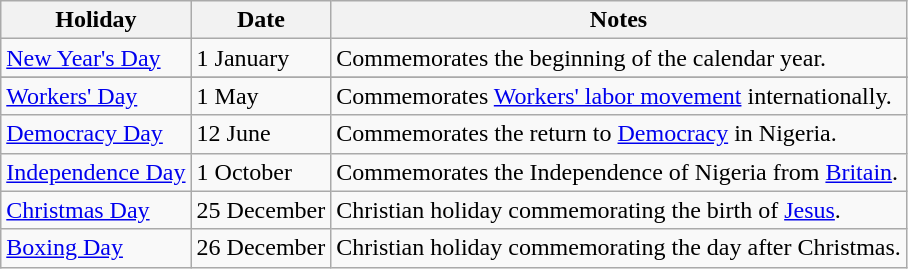<table class="wikitable">
<tr>
<th>Holiday</th>
<th>Date</th>
<th>Notes</th>
</tr>
<tr>
<td><a href='#'>New Year's Day</a></td>
<td>1 January</td>
<td>Commemorates the beginning of the calendar year.</td>
</tr>
<tr It also marks the beginning of a new year>
</tr>
<tr>
<td><a href='#'>Workers' Day</a></td>
<td>1 May</td>
<td>Commemorates <a href='#'>Workers' labor movement</a> internationally.</td>
</tr>
<tr>
<td><a href='#'>Democracy Day</a></td>
<td>12 June</td>
<td>Commemorates the return to <a href='#'>Democracy</a> in Nigeria.</td>
</tr>
<tr>
<td><a href='#'>Independence Day</a></td>
<td>1 October</td>
<td>Commemorates the Independence of Nigeria from <a href='#'>Britain</a>.</td>
</tr>
<tr>
<td><a href='#'>Christmas Day</a></td>
<td>25 December</td>
<td>Christian holiday commemorating the birth of <a href='#'>Jesus</a>.</td>
</tr>
<tr>
<td><a href='#'>Boxing Day</a></td>
<td>26 December</td>
<td>Christian holiday commemorating the day after Christmas.</td>
</tr>
</table>
